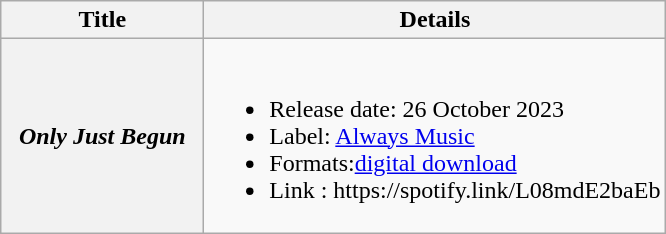<table class="wikitable plainrowheaders">
<tr>
<th scope="col" style="width:8em;">Title</th>
<th scope="col">Details</th>
</tr>
<tr>
<th scope="row"><em>Only Just Begun</em></th>
<td><br><ul><li>Release date: 26 October 2023</li><li>Label: <a href='#'> Always Music</a></li><li>Formats:<a href='#'>digital download</a></li><li>Link : https://spotify.link/L08mdE2baEb</li></ul></td>
</tr>
</table>
